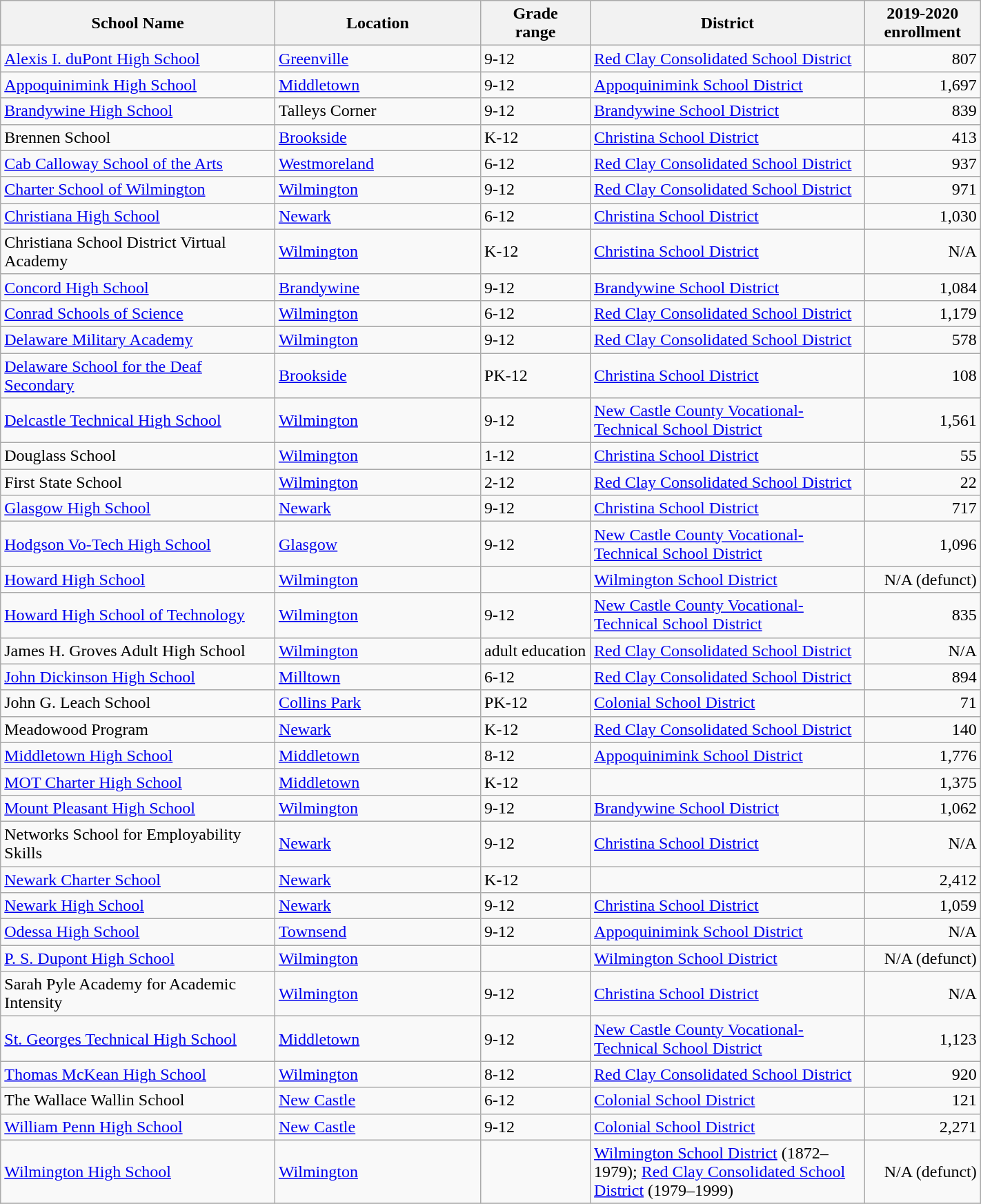<table class="wikitable sortable" style="width:75%;">
<tr>
<th width=20%>School Name</th>
<th width=15%>Location</th>
<th width=8%>Grade<br>range</th>
<th width=20%>District</th>
<th width=8%>2019-2020<br>enrollment</th>
</tr>
<tr>
<td><a href='#'>Alexis I. duPont High School</a></td>
<td><a href='#'>Greenville</a></td>
<td>9-12</td>
<td><a href='#'>Red Clay Consolidated School District</a></td>
<td align="right">807</td>
</tr>
<tr>
<td><a href='#'>Appoquinimink High School</a></td>
<td><a href='#'>Middletown</a></td>
<td>9-12</td>
<td><a href='#'>Appoquinimink School District</a></td>
<td align="right">1,697</td>
</tr>
<tr>
<td><a href='#'>Brandywine High School</a></td>
<td>Talleys Corner</td>
<td>9-12</td>
<td><a href='#'>Brandywine School District</a></td>
<td align="right">839</td>
</tr>
<tr>
<td>Brennen School</td>
<td><a href='#'>Brookside</a></td>
<td>K-12</td>
<td><a href='#'>Christina School District</a></td>
<td align="right">413</td>
</tr>
<tr>
<td><a href='#'>Cab Calloway School of the Arts</a></td>
<td><a href='#'>Westmoreland</a></td>
<td>6-12</td>
<td><a href='#'>Red Clay Consolidated School District</a></td>
<td align="right">937</td>
</tr>
<tr>
<td><a href='#'>Charter School of Wilmington</a></td>
<td><a href='#'>Wilmington</a></td>
<td>9-12</td>
<td><a href='#'>Red Clay Consolidated School District</a></td>
<td align="right">971</td>
</tr>
<tr>
<td><a href='#'>Christiana High School</a></td>
<td><a href='#'>Newark</a></td>
<td>6-12</td>
<td><a href='#'>Christina School District</a></td>
<td align="right">1,030</td>
</tr>
<tr>
<td>Christiana School District Virtual Academy</td>
<td><a href='#'>Wilmington</a></td>
<td>K-12</td>
<td><a href='#'>Christina School District</a></td>
<td align="right">N/A</td>
</tr>
<tr>
<td><a href='#'>Concord High School</a></td>
<td><a href='#'>Brandywine</a></td>
<td>9-12</td>
<td><a href='#'>Brandywine School District</a></td>
<td align="right">1,084</td>
</tr>
<tr>
<td><a href='#'>Conrad Schools of Science</a></td>
<td><a href='#'>Wilmington</a></td>
<td>6-12</td>
<td><a href='#'>Red Clay Consolidated School District</a></td>
<td align="right">1,179</td>
</tr>
<tr>
<td><a href='#'>Delaware Military Academy</a></td>
<td><a href='#'>Wilmington</a></td>
<td>9-12</td>
<td><a href='#'>Red Clay Consolidated School District</a></td>
<td align="right">578</td>
</tr>
<tr>
<td><a href='#'>Delaware School for the Deaf Secondary</a></td>
<td><a href='#'>Brookside</a></td>
<td>PK-12</td>
<td><a href='#'>Christina School District</a></td>
<td align="right">108</td>
</tr>
<tr>
<td><a href='#'>Delcastle Technical High School</a></td>
<td><a href='#'>Wilmington</a></td>
<td>9-12</td>
<td><a href='#'>New Castle County Vocational-Technical School District</a></td>
<td align="right">1,561</td>
</tr>
<tr>
<td>Douglass School</td>
<td><a href='#'>Wilmington</a></td>
<td>1-12</td>
<td><a href='#'>Christina School District</a></td>
<td align="right">55</td>
</tr>
<tr>
<td>First State School</td>
<td><a href='#'>Wilmington</a></td>
<td>2-12</td>
<td><a href='#'>Red Clay Consolidated School District</a></td>
<td align="right">22</td>
</tr>
<tr>
<td><a href='#'>Glasgow High School</a></td>
<td><a href='#'>Newark</a></td>
<td>9-12</td>
<td><a href='#'>Christina School District</a></td>
<td align="right">717</td>
</tr>
<tr>
<td><a href='#'>Hodgson Vo-Tech High School</a></td>
<td><a href='#'>Glasgow</a></td>
<td>9-12</td>
<td><a href='#'>New Castle County Vocational-Technical School District</a></td>
<td align="right">1,096</td>
</tr>
<tr>
<td><a href='#'>Howard High School</a></td>
<td><a href='#'>Wilmington</a></td>
<td></td>
<td><a href='#'>Wilmington School District</a></td>
<td align="right">N/A (defunct)</td>
</tr>
<tr>
<td><a href='#'>Howard High School of Technology</a></td>
<td><a href='#'>Wilmington</a></td>
<td>9-12</td>
<td><a href='#'>New Castle County Vocational-Technical School District</a></td>
<td align="right">835</td>
</tr>
<tr>
<td>James H. Groves Adult High School</td>
<td><a href='#'>Wilmington</a></td>
<td>adult education</td>
<td><a href='#'>Red Clay Consolidated School District</a></td>
<td align="right">N/A</td>
</tr>
<tr>
<td><a href='#'>John Dickinson High School</a></td>
<td><a href='#'>Milltown</a></td>
<td>6-12</td>
<td><a href='#'>Red Clay Consolidated School District</a></td>
<td align="right">894</td>
</tr>
<tr>
<td>John G. Leach School</td>
<td><a href='#'>Collins Park</a></td>
<td>PK-12</td>
<td><a href='#'>Colonial School District</a></td>
<td align="right">71</td>
</tr>
<tr>
<td>Meadowood Program</td>
<td><a href='#'>Newark</a></td>
<td>K-12</td>
<td><a href='#'>Red Clay Consolidated School District</a></td>
<td align="right">140</td>
</tr>
<tr>
<td><a href='#'>Middletown High School</a></td>
<td><a href='#'>Middletown</a></td>
<td>8-12</td>
<td><a href='#'>Appoquinimink School District</a></td>
<td align="right">1,776</td>
</tr>
<tr>
<td><a href='#'>MOT Charter High School</a></td>
<td><a href='#'>Middletown</a></td>
<td>K-12</td>
<td></td>
<td align="right">1,375</td>
</tr>
<tr>
<td><a href='#'>Mount Pleasant High School</a></td>
<td><a href='#'>Wilmington</a></td>
<td>9-12</td>
<td><a href='#'>Brandywine School District</a></td>
<td align="right">1,062</td>
</tr>
<tr>
<td>Networks School for Employability Skills</td>
<td><a href='#'>Newark</a></td>
<td>9-12</td>
<td><a href='#'>Christina School District</a></td>
<td align="right">N/A</td>
</tr>
<tr>
<td><a href='#'>Newark Charter School</a></td>
<td><a href='#'>Newark</a></td>
<td>K-12</td>
<td></td>
<td align="right">2,412</td>
</tr>
<tr>
<td><a href='#'>Newark High School</a></td>
<td><a href='#'>Newark</a></td>
<td>9-12</td>
<td><a href='#'>Christina School District</a></td>
<td align="right">1,059</td>
</tr>
<tr>
<td><a href='#'>Odessa High School</a></td>
<td><a href='#'>Townsend</a></td>
<td>9-12</td>
<td><a href='#'>Appoquinimink School District</a></td>
<td align="right">N/A</td>
</tr>
<tr>
<td><a href='#'>P. S. Dupont High School</a></td>
<td><a href='#'>Wilmington</a></td>
<td></td>
<td><a href='#'>Wilmington School District</a></td>
<td align="right">N/A (defunct)</td>
</tr>
<tr>
<td>Sarah Pyle Academy for Academic Intensity</td>
<td><a href='#'>Wilmington</a></td>
<td>9-12</td>
<td><a href='#'>Christina School District</a></td>
<td align="right">N/A</td>
</tr>
<tr>
<td><a href='#'>St. Georges Technical High School</a></td>
<td><a href='#'>Middletown</a></td>
<td>9-12</td>
<td><a href='#'>New Castle County Vocational-Technical School District</a></td>
<td align="right">1,123</td>
</tr>
<tr>
<td><a href='#'>Thomas McKean High School</a></td>
<td><a href='#'>Wilmington</a></td>
<td>8-12</td>
<td><a href='#'>Red Clay Consolidated School District</a></td>
<td align="right">920</td>
</tr>
<tr>
<td>The Wallace Wallin School</td>
<td><a href='#'>New Castle</a></td>
<td>6-12</td>
<td><a href='#'>Colonial School District</a></td>
<td align="right">121</td>
</tr>
<tr>
<td><a href='#'>William Penn High School</a></td>
<td><a href='#'>New Castle</a></td>
<td>9-12</td>
<td><a href='#'>Colonial School District</a></td>
<td align="right">2,271</td>
</tr>
<tr>
<td><a href='#'>Wilmington High School</a></td>
<td><a href='#'>Wilmington</a></td>
<td></td>
<td><a href='#'>Wilmington School District</a> (1872–1979); <a href='#'>Red Clay Consolidated School District</a> (1979–1999)</td>
<td align="right">N/A (defunct)</td>
</tr>
<tr>
</tr>
</table>
